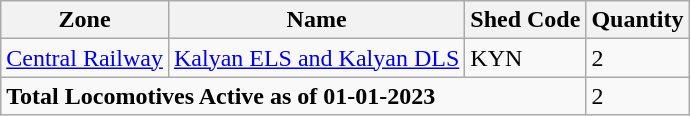<table class="wikitable">
<tr>
<th>Zone</th>
<th>Name</th>
<th>Shed Code</th>
<th>Quantity</th>
</tr>
<tr>
<td><a href='#'>Central Railway</a></td>
<td><a href='#'>Kalyan ELS and Kalyan DLS</a></td>
<td>KYN</td>
<td>2</td>
</tr>
<tr>
<td colspan="3"><strong>Total Locomotives Active as of 01-01-2023</strong></td>
<td>2</td>
</tr>
</table>
